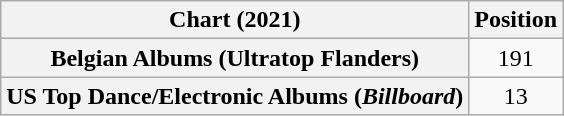<table class="wikitable sortable plainrowheaders" style="text-align:center">
<tr>
<th scope="col">Chart (2021)</th>
<th scope="col">Position</th>
</tr>
<tr>
<th scope="row">Belgian Albums (Ultratop Flanders)</th>
<td>191</td>
</tr>
<tr>
<th scope="row">US Top Dance/Electronic Albums (<em>Billboard</em>)</th>
<td>13</td>
</tr>
</table>
